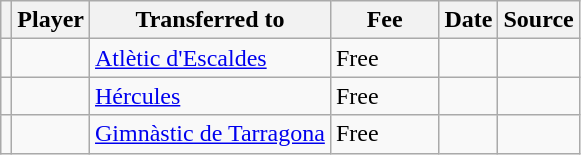<table class="wikitable plainrowheaders sortable">
<tr>
<th></th>
<th scope="col">Player</th>
<th>Transferred to</th>
<th style="width: 65px;">Fee</th>
<th scope="col">Date</th>
<th scope="col">Source</th>
</tr>
<tr>
<td align="center"></td>
<td></td>
<td> <a href='#'>Atlètic d'Escaldes</a></td>
<td>Free</td>
<td></td>
<td></td>
</tr>
<tr>
<td align="center"></td>
<td></td>
<td> <a href='#'>Hércules</a></td>
<td>Free</td>
<td></td>
<td></td>
</tr>
<tr>
<td align="center"></td>
<td></td>
<td> <a href='#'>Gimnàstic de Tarragona</a></td>
<td>Free</td>
<td></td>
<td></td>
</tr>
</table>
